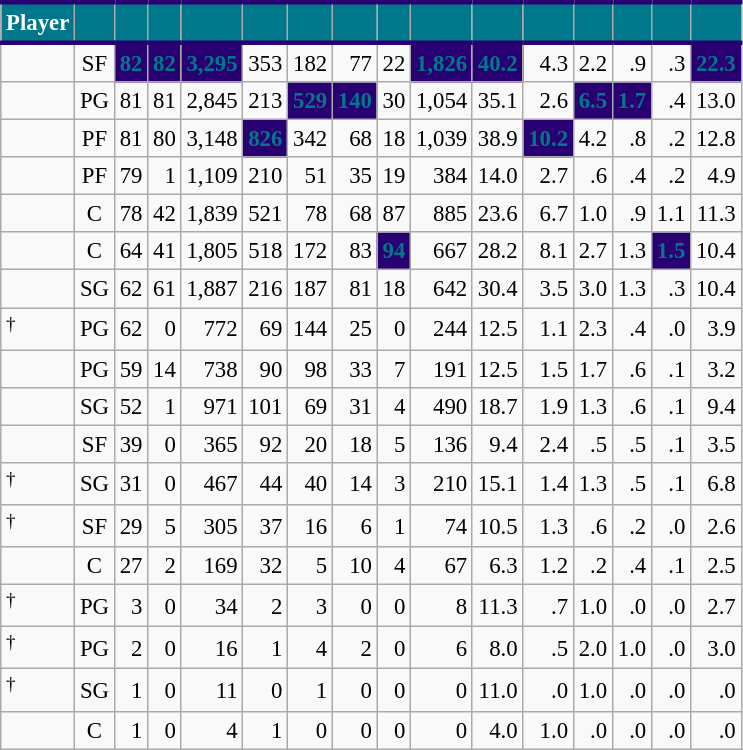<table class="wikitable sortable" style="font-size: 95%; text-align:right;">
<tr>
<th style="background:#00778B; color:#FFFFFF; border-top:#280071 3px solid; border-bottom:#280071 3px solid;">Player</th>
<th style="background:#00778B; color:#FFFFFF; border-top:#280071 3px solid; border-bottom:#280071 3px solid;"></th>
<th style="background:#00778B; color:#FFFFFF; border-top:#280071 3px solid; border-bottom:#280071 3px solid;"></th>
<th style="background:#00778B; color:#FFFFFF; border-top:#280071 3px solid; border-bottom:#280071 3px solid;"></th>
<th style="background:#00778B; color:#FFFFFF; border-top:#280071 3px solid; border-bottom:#280071 3px solid;"></th>
<th style="background:#00778B; color:#FFFFFF; border-top:#280071 3px solid; border-bottom:#280071 3px solid;"></th>
<th style="background:#00778B; color:#FFFFFF; border-top:#280071 3px solid; border-bottom:#280071 3px solid;"></th>
<th style="background:#00778B; color:#FFFFFF; border-top:#280071 3px solid; border-bottom:#280071 3px solid;"></th>
<th style="background:#00778B; color:#FFFFFF; border-top:#280071 3px solid; border-bottom:#280071 3px solid;"></th>
<th style="background:#00778B; color:#FFFFFF; border-top:#280071 3px solid; border-bottom:#280071 3px solid;"></th>
<th style="background:#00778B; color:#FFFFFF; border-top:#280071 3px solid; border-bottom:#280071 3px solid;"></th>
<th style="background:#00778B; color:#FFFFFF; border-top:#280071 3px solid; border-bottom:#280071 3px solid;"></th>
<th style="background:#00778B; color:#FFFFFF; border-top:#280071 3px solid; border-bottom:#280071 3px solid;"></th>
<th style="background:#00778B; color:#FFFFFF; border-top:#280071 3px solid; border-bottom:#280071 3px solid;"></th>
<th style="background:#00778B; color:#FFFFFF; border-top:#280071 3px solid; border-bottom:#280071 3px solid;"></th>
<th style="background:#00778B; color:#FFFFFF; border-top:#280071 3px solid; border-bottom:#280071 3px solid;"></th>
</tr>
<tr>
<td style="text-align:left;"></td>
<td style="text-align:center;">SF</td>
<td style="background:#280071; color:#00778B;"><strong>82</strong></td>
<td style="background:#280071; color:#00778B;"><strong>82</strong></td>
<td style="background:#280071; color:#00778B;"><strong>3,295</strong></td>
<td>353</td>
<td>182</td>
<td>77</td>
<td>22</td>
<td style="background:#280071; color:#00778B;"><strong>1,826</strong></td>
<td style="background:#280071; color:#00778B;"><strong>40.2</strong></td>
<td>4.3</td>
<td>2.2</td>
<td>.9</td>
<td>.3</td>
<td style="background:#280071; color:#00778B;"><strong>22.3</strong></td>
</tr>
<tr>
<td style="text-align:left;"></td>
<td style="text-align:center;">PG</td>
<td>81</td>
<td>81</td>
<td>2,845</td>
<td>213</td>
<td style="background:#280071; color:#00778B;"><strong>529</strong></td>
<td style="background:#280071; color:#00778B;"><strong>140</strong></td>
<td>30</td>
<td>1,054</td>
<td>35.1</td>
<td>2.6</td>
<td style="background:#280071; color:#00778B;"><strong>6.5</strong></td>
<td style="background:#280071; color:#00778B;"><strong>1.7</strong></td>
<td>.4</td>
<td>13.0</td>
</tr>
<tr>
<td style="text-align:left;"></td>
<td style="text-align:center;">PF</td>
<td>81</td>
<td>80</td>
<td>3,148</td>
<td style="background:#280071; color:#00778B;"><strong>826</strong></td>
<td>342</td>
<td>68</td>
<td>18</td>
<td>1,039</td>
<td>38.9</td>
<td style="background:#280071; color:#00778B;"><strong>10.2</strong></td>
<td>4.2</td>
<td>.8</td>
<td>.2</td>
<td>12.8</td>
</tr>
<tr>
<td style="text-align:left;"></td>
<td style="text-align:center;">PF</td>
<td>79</td>
<td>1</td>
<td>1,109</td>
<td>210</td>
<td>51</td>
<td>35</td>
<td>19</td>
<td>384</td>
<td>14.0</td>
<td>2.7</td>
<td>.6</td>
<td>.4</td>
<td>.2</td>
<td>4.9</td>
</tr>
<tr>
<td style="text-align:left;"></td>
<td style="text-align:center;">C</td>
<td>78</td>
<td>42</td>
<td>1,839</td>
<td>521</td>
<td>78</td>
<td>68</td>
<td>87</td>
<td>885</td>
<td>23.6</td>
<td>6.7</td>
<td>1.0</td>
<td>.9</td>
<td>1.1</td>
<td>11.3</td>
</tr>
<tr>
<td style="text-align:left;"></td>
<td style="text-align:center;">C</td>
<td>64</td>
<td>41</td>
<td>1,805</td>
<td>518</td>
<td>172</td>
<td>83</td>
<td style="background:#280071; color:#00778B;"><strong>94</strong></td>
<td>667</td>
<td>28.2</td>
<td>8.1</td>
<td>2.7</td>
<td>1.3</td>
<td style="background:#280071; color:#00778B;"><strong>1.5</strong></td>
<td>10.4</td>
</tr>
<tr>
<td style="text-align:left;"></td>
<td style="text-align:center;">SG</td>
<td>62</td>
<td>61</td>
<td>1,887</td>
<td>216</td>
<td>187</td>
<td>81</td>
<td>18</td>
<td>642</td>
<td>30.4</td>
<td>3.5</td>
<td>3.0</td>
<td>1.3</td>
<td>.3</td>
<td>10.4</td>
</tr>
<tr>
<td style="text-align:left;"><sup>†</sup></td>
<td style="text-align:center;">PG</td>
<td>62</td>
<td>0</td>
<td>772</td>
<td>69</td>
<td>144</td>
<td>25</td>
<td>0</td>
<td>244</td>
<td>12.5</td>
<td>1.1</td>
<td>2.3</td>
<td>.4</td>
<td>.0</td>
<td>3.9</td>
</tr>
<tr>
<td style="text-align:left;"></td>
<td style="text-align:center;">PG</td>
<td>59</td>
<td>14</td>
<td>738</td>
<td>90</td>
<td>98</td>
<td>33</td>
<td>7</td>
<td>191</td>
<td>12.5</td>
<td>1.5</td>
<td>1.7</td>
<td>.6</td>
<td>.1</td>
<td>3.2</td>
</tr>
<tr>
<td style="text-align:left;"></td>
<td style="text-align:center;">SG</td>
<td>52</td>
<td>1</td>
<td>971</td>
<td>101</td>
<td>69</td>
<td>31</td>
<td>4</td>
<td>490</td>
<td>18.7</td>
<td>1.9</td>
<td>1.3</td>
<td>.6</td>
<td>.1</td>
<td>9.4</td>
</tr>
<tr>
<td style="text-align:left;"></td>
<td style="text-align:center;">SF</td>
<td>39</td>
<td>0</td>
<td>365</td>
<td>92</td>
<td>20</td>
<td>18</td>
<td>5</td>
<td>136</td>
<td>9.4</td>
<td>2.4</td>
<td>.5</td>
<td>.5</td>
<td>.1</td>
<td>3.5</td>
</tr>
<tr>
<td style="text-align:left;"><sup>†</sup></td>
<td style="text-align:center;">SG</td>
<td>31</td>
<td>0</td>
<td>467</td>
<td>44</td>
<td>40</td>
<td>14</td>
<td>3</td>
<td>210</td>
<td>15.1</td>
<td>1.4</td>
<td>1.3</td>
<td>.5</td>
<td>.1</td>
<td>6.8</td>
</tr>
<tr>
<td style="text-align:left;"><sup>†</sup></td>
<td style="text-align:center;">SF</td>
<td>29</td>
<td>5</td>
<td>305</td>
<td>37</td>
<td>16</td>
<td>6</td>
<td>1</td>
<td>74</td>
<td>10.5</td>
<td>1.3</td>
<td>.6</td>
<td>.2</td>
<td>.0</td>
<td>2.6</td>
</tr>
<tr>
<td style="text-align:left;"></td>
<td style="text-align:center;">C</td>
<td>27</td>
<td>2</td>
<td>169</td>
<td>32</td>
<td>5</td>
<td>10</td>
<td>4</td>
<td>67</td>
<td>6.3</td>
<td>1.2</td>
<td>.2</td>
<td>.4</td>
<td>.1</td>
<td>2.5</td>
</tr>
<tr>
<td style="text-align:left;"><sup>†</sup></td>
<td style="text-align:center;">PG</td>
<td>3</td>
<td>0</td>
<td>34</td>
<td>2</td>
<td>3</td>
<td>0</td>
<td>0</td>
<td>8</td>
<td>11.3</td>
<td>.7</td>
<td>1.0</td>
<td>.0</td>
<td>.0</td>
<td>2.7</td>
</tr>
<tr>
<td style="text-align:left;"><sup>†</sup></td>
<td style="text-align:center;">PG</td>
<td>2</td>
<td>0</td>
<td>16</td>
<td>1</td>
<td>4</td>
<td>2</td>
<td>0</td>
<td>6</td>
<td>8.0</td>
<td>.5</td>
<td>2.0</td>
<td>1.0</td>
<td>.0</td>
<td>3.0</td>
</tr>
<tr>
<td style="text-align:left;"><sup>†</sup></td>
<td style="text-align:center;">SG</td>
<td>1</td>
<td>0</td>
<td>11</td>
<td>0</td>
<td>1</td>
<td>0</td>
<td>0</td>
<td>0</td>
<td>11.0</td>
<td>.0</td>
<td>1.0</td>
<td>.0</td>
<td>.0</td>
<td>.0</td>
</tr>
<tr>
<td style="text-align:left;"></td>
<td style="text-align:center;">C</td>
<td>1</td>
<td>0</td>
<td>4</td>
<td>1</td>
<td>0</td>
<td>0</td>
<td>0</td>
<td>0</td>
<td>4.0</td>
<td>1.0</td>
<td>.0</td>
<td>.0</td>
<td>.0</td>
<td>.0</td>
</tr>
</table>
